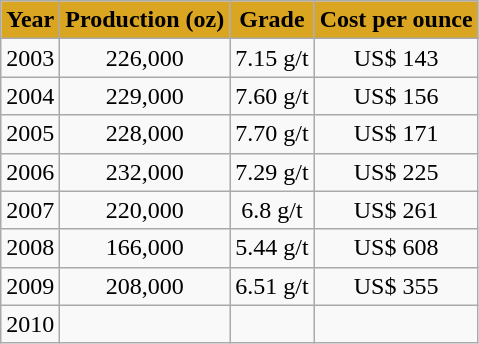<table class="wikitable">
<tr align="center" bgcolor="#DAA520">
<td><strong>Year</strong></td>
<td><strong>Production (oz)</strong></td>
<td><strong>Grade</strong></td>
<td><strong>Cost per ounce</strong></td>
</tr>
<tr align="center">
<td>2003 </td>
<td>226,000</td>
<td>7.15 g/t</td>
<td>US$ 143</td>
</tr>
<tr align="center">
<td>2004 </td>
<td>229,000</td>
<td>7.60 g/t</td>
<td>US$ 156</td>
</tr>
<tr align="center">
<td>2005 </td>
<td>228,000</td>
<td>7.70 g/t</td>
<td>US$ 171</td>
</tr>
<tr align="center">
<td>2006 </td>
<td>232,000</td>
<td>7.29 g/t</td>
<td>US$ 225</td>
</tr>
<tr align="center">
<td>2007 </td>
<td>220,000</td>
<td>6.8 g/t</td>
<td>US$ 261</td>
</tr>
<tr align="center">
<td>2008 </td>
<td>166,000</td>
<td>5.44 g/t</td>
<td>US$ 608</td>
</tr>
<tr align="center">
<td>2009 </td>
<td>208,000</td>
<td>6.51 g/t</td>
<td>US$ 355</td>
</tr>
<tr align="center">
<td>2010</td>
<td></td>
<td></td>
<td></td>
</tr>
</table>
